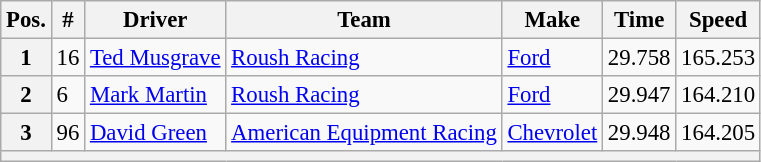<table class="wikitable" style="font-size:95%">
<tr>
<th>Pos.</th>
<th>#</th>
<th>Driver</th>
<th>Team</th>
<th>Make</th>
<th>Time</th>
<th>Speed</th>
</tr>
<tr>
<th>1</th>
<td>16</td>
<td><a href='#'>Ted Musgrave</a></td>
<td><a href='#'>Roush Racing</a></td>
<td><a href='#'>Ford</a></td>
<td>29.758</td>
<td>165.253</td>
</tr>
<tr>
<th>2</th>
<td>6</td>
<td><a href='#'>Mark Martin</a></td>
<td><a href='#'>Roush Racing</a></td>
<td><a href='#'>Ford</a></td>
<td>29.947</td>
<td>164.210</td>
</tr>
<tr>
<th>3</th>
<td>96</td>
<td><a href='#'>David Green</a></td>
<td><a href='#'>American Equipment Racing</a></td>
<td><a href='#'>Chevrolet</a></td>
<td>29.948</td>
<td>164.205</td>
</tr>
<tr>
<th colspan="7"></th>
</tr>
</table>
